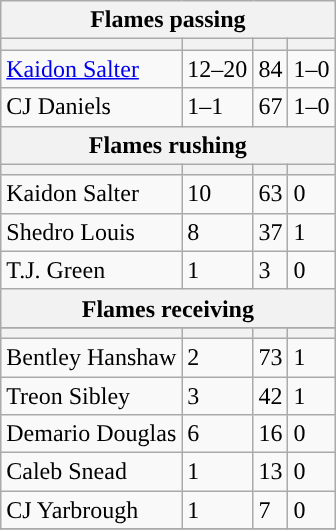<table class="wikitable plainrowheaders">
<tr>
<th colspan="6">Flames passing</th>
</tr>
<tr>
<th scope="col"></th>
<th scope="col"></th>
<th scope="col"></th>
<th scope="col"></th>
</tr>
<tr>
<td><a href='#'>Kaidon Salter</a></td>
<td>12–20</td>
<td>84</td>
<td>1–0</td>
</tr>
<tr>
<td>CJ Daniels</td>
<td>1–1</td>
<td>67</td>
<td>1–0</td>
</tr>
<tr>
<th colspan="6">Flames rushing</th>
</tr>
<tr>
<th scope="col"></th>
<th scope="col"></th>
<th scope="col"></th>
<th scope="col"></th>
</tr>
<tr>
<td>Kaidon Salter</td>
<td>10</td>
<td>63</td>
<td>0</td>
</tr>
<tr>
<td>Shedro Louis</td>
<td>8</td>
<td>37</td>
<td>1</td>
</tr>
<tr>
<td>T.J. Green</td>
<td>1</td>
<td>3</td>
<td>0</td>
</tr>
<tr>
<th colspan="6">Flames receiving</th>
</tr>
<tr>
</tr>
<tr>
<th scope="col"></th>
<th scope="col"></th>
<th scope="col"></th>
<th scope="col"></th>
</tr>
<tr>
<td>Bentley Hanshaw</td>
<td>2</td>
<td>73</td>
<td>1</td>
</tr>
<tr>
<td>Treon Sibley</td>
<td>3</td>
<td>42</td>
<td>1</td>
</tr>
<tr>
<td>Demario Douglas</td>
<td>6</td>
<td>16</td>
<td>0</td>
</tr>
<tr>
<td>Caleb Snead</td>
<td>1</td>
<td>13</td>
<td>0</td>
</tr>
<tr>
<td>CJ Yarbrough</td>
<td>1</td>
<td>7</td>
<td>0</td>
</tr>
<tr>
</tr>
</table>
